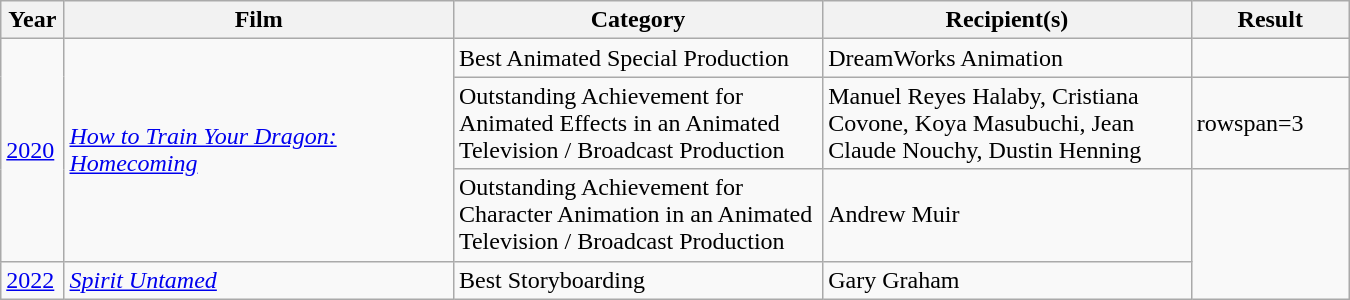<table class="wikitable" style="max-width:900px;">
<tr>
<th width=35px>Year</th>
<th width=265px>Film</th>
<th width=250px>Category</th>
<th width=250px>Recipient(s)</th>
<th width=100px>Result</th>
</tr>
<tr>
<td rowspan=3><a href='#'>2020</a></td>
<td rowspan=3><em><a href='#'>How to Train Your Dragon: Homecoming</a></em></td>
<td>Best Animated Special Production</td>
<td>DreamWorks Animation</td>
<td></td>
</tr>
<tr>
<td rowspan=1>Outstanding Achievement for Animated Effects in an Animated Television / Broadcast Production</td>
<td>Manuel Reyes Halaby, Cristiana Covone, Koya Masubuchi, Jean Claude Nouchy, Dustin Henning</td>
<td>rowspan=3 </td>
</tr>
<tr>
<td>Outstanding Achievement for Character Animation in an Animated Television / Broadcast Production</td>
<td>Andrew Muir</td>
</tr>
<tr>
<td><a href='#'>2022</a></td>
<td><em><a href='#'>Spirit Untamed</a></em></td>
<td>Best Storyboarding</td>
<td>Gary Graham</td>
</tr>
</table>
